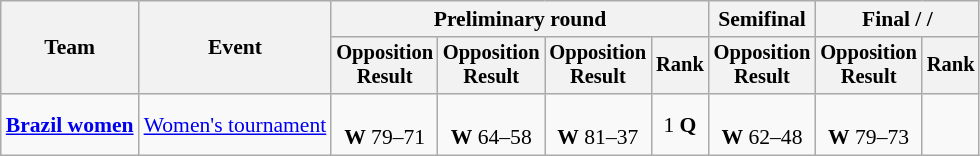<table class=wikitable style=font-size:90%;text-align:center>
<tr>
<th rowspan=2>Team</th>
<th rowspan=2>Event</th>
<th colspan=4>Preliminary round</th>
<th>Semifinal</th>
<th colspan=2>Final /  / </th>
</tr>
<tr style=font-size:95%>
<th>Opposition<br>Result</th>
<th>Opposition<br>Result</th>
<th>Opposition<br>Result</th>
<th>Rank</th>
<th>Opposition<br>Result</th>
<th>Opposition<br>Result</th>
<th>Rank</th>
</tr>
<tr>
<td align=left><strong><a href='#'>Brazil women</a></strong></td>
<td align=left><a href='#'>Women's tournament</a></td>
<td><br><strong>W</strong> 79–71</td>
<td><br><strong>W</strong> 64–58</td>
<td><br><strong>W</strong> 81–37</td>
<td>1 <strong>Q</strong></td>
<td><br><strong>W</strong> 62–48</td>
<td><br><strong>W</strong> 79–73</td>
<td></td>
</tr>
</table>
